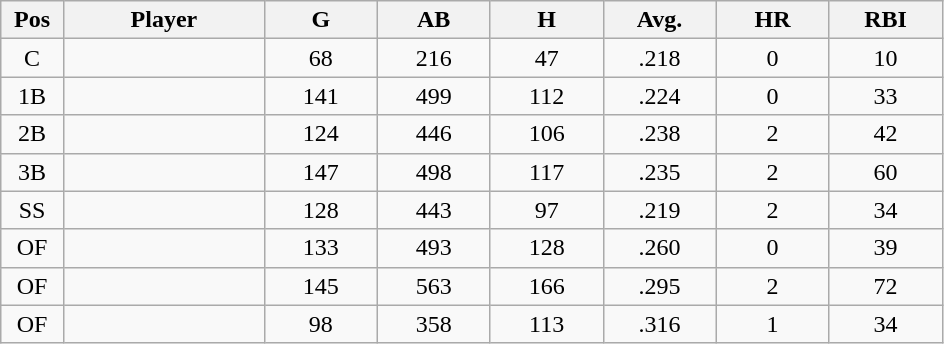<table class="wikitable sortable">
<tr>
<th bgcolor="#DDDDFF" width="5%">Pos</th>
<th bgcolor="#DDDDFF" width="16%">Player</th>
<th bgcolor="#DDDDFF" width="9%">G</th>
<th bgcolor="#DDDDFF" width="9%">AB</th>
<th bgcolor="#DDDDFF" width="9%">H</th>
<th bgcolor="#DDDDFF" width="9%">Avg.</th>
<th bgcolor="#DDDDFF" width="9%">HR</th>
<th bgcolor="#DDDDFF" width="9%">RBI</th>
</tr>
<tr align="center">
<td>C</td>
<td></td>
<td>68</td>
<td>216</td>
<td>47</td>
<td>.218</td>
<td>0</td>
<td>10</td>
</tr>
<tr align="center">
<td>1B</td>
<td></td>
<td>141</td>
<td>499</td>
<td>112</td>
<td>.224</td>
<td>0</td>
<td>33</td>
</tr>
<tr align="center">
<td>2B</td>
<td></td>
<td>124</td>
<td>446</td>
<td>106</td>
<td>.238</td>
<td>2</td>
<td>42</td>
</tr>
<tr align="center">
<td>3B</td>
<td></td>
<td>147</td>
<td>498</td>
<td>117</td>
<td>.235</td>
<td>2</td>
<td>60</td>
</tr>
<tr align="center">
<td>SS</td>
<td></td>
<td>128</td>
<td>443</td>
<td>97</td>
<td>.219</td>
<td>2</td>
<td>34</td>
</tr>
<tr align="center">
<td>OF</td>
<td></td>
<td>133</td>
<td>493</td>
<td>128</td>
<td>.260</td>
<td>0</td>
<td>39</td>
</tr>
<tr align="center">
<td>OF</td>
<td></td>
<td>145</td>
<td>563</td>
<td>166</td>
<td>.295</td>
<td>2</td>
<td>72</td>
</tr>
<tr align="center">
<td>OF</td>
<td></td>
<td>98</td>
<td>358</td>
<td>113</td>
<td>.316</td>
<td>1</td>
<td>34</td>
</tr>
</table>
